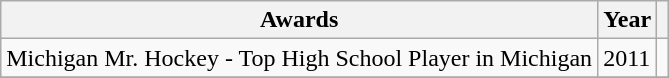<table class="wikitable">
<tr>
<th>Awards</th>
<th>Year</th>
<th></th>
</tr>
<tr>
<td>Michigan Mr. Hockey - Top High School Player in Michigan</td>
<td>2011</td>
<td></td>
</tr>
<tr>
</tr>
</table>
